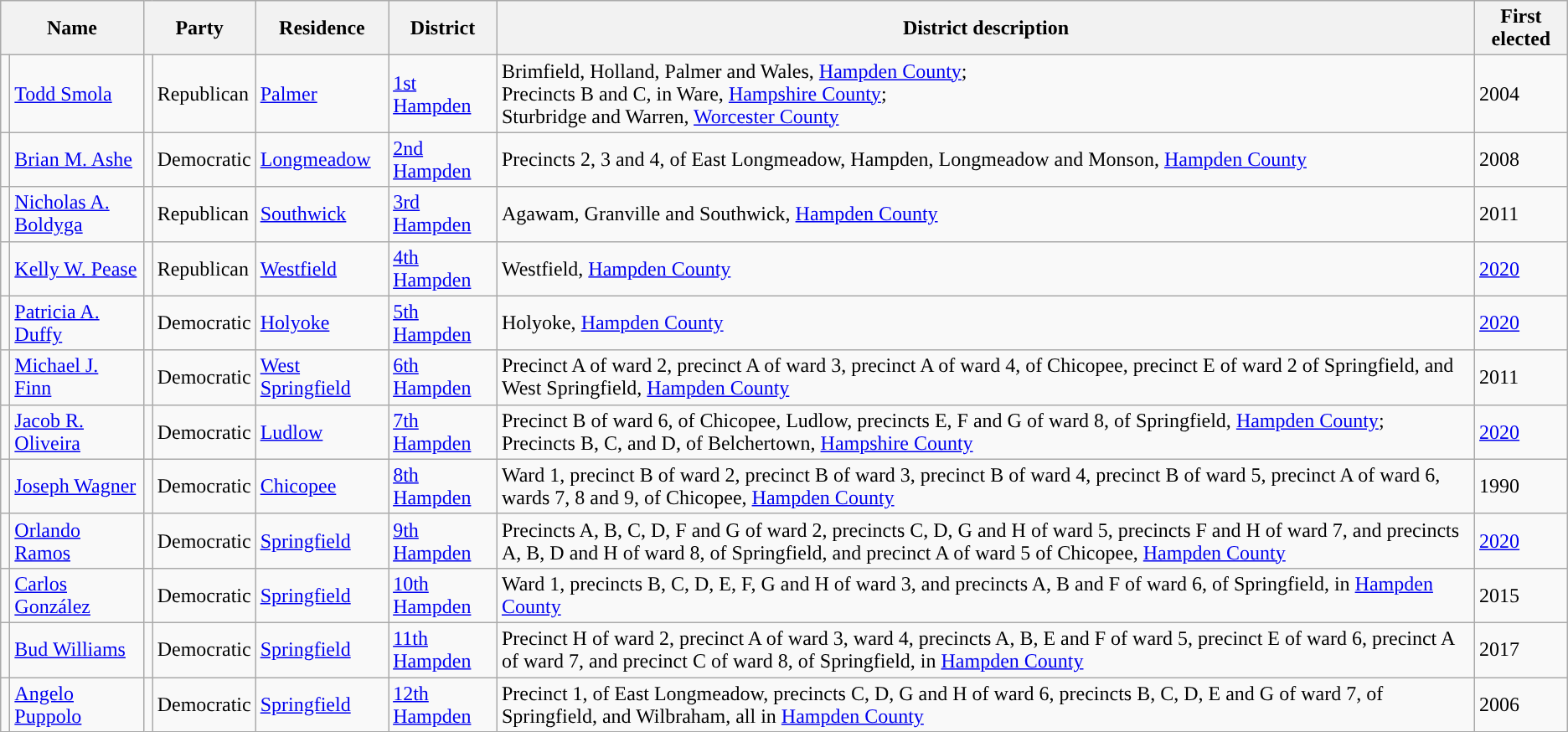<table class="wikitable sortable" style="text-align:left;">
<tr>
<th colspan="2">Name</th>
<th colspan=2>Party</th>
<th>Residence</th>
<th>District</th>
<th>District description</th>
<th>First elected</th>
</tr>
<tr>
<td></td>
<td><a href='#'>Todd Smola</a></td>
<td style="background-color:"></td>
<td>Republican</td>
<td><a href='#'>Palmer</a></td>
<td><a href='#'>1st Hampden</a></td>
<td>Brimfield, Holland, Palmer and Wales, <a href='#'>Hampden County</a>;<br>Precincts B and C, in Ware, <a href='#'>Hampshire County</a>;<br>Sturbridge and Warren, <a href='#'>Worcester County</a></td>
<td>2004</td>
</tr>
<tr>
<td></td>
<td><a href='#'>Brian M. Ashe</a></td>
<td style="background-color:"></td>
<td>Democratic</td>
<td><a href='#'>Longmeadow</a></td>
<td><a href='#'>2nd Hampden</a></td>
<td>Precincts 2, 3 and 4, of East Longmeadow, Hampden, Longmeadow and Monson, <a href='#'>Hampden County</a></td>
<td>2008</td>
</tr>
<tr>
<td></td>
<td><a href='#'>Nicholas A. Boldyga</a></td>
<td style="background-color:"></td>
<td>Republican</td>
<td><a href='#'>Southwick</a></td>
<td><a href='#'>3rd Hampden</a></td>
<td>Agawam, Granville and Southwick, <a href='#'>Hampden County</a></td>
<td>2011</td>
</tr>
<tr>
<td></td>
<td><a href='#'>Kelly W. Pease</a></td>
<td style="background-color:"></td>
<td>Republican</td>
<td><a href='#'>Westfield</a></td>
<td><a href='#'>4th Hampden</a></td>
<td>Westfield, <a href='#'>Hampden County</a></td>
<td><a href='#'>2020</a></td>
</tr>
<tr>
<td></td>
<td><a href='#'>Patricia A. Duffy</a></td>
<td style="background-color:"></td>
<td>Democratic</td>
<td><a href='#'>Holyoke</a></td>
<td><a href='#'>5th Hampden</a></td>
<td>Holyoke, <a href='#'>Hampden County</a></td>
<td><a href='#'>2020</a></td>
</tr>
<tr>
<td></td>
<td><a href='#'>Michael J. Finn</a></td>
<td style="background-color:"></td>
<td>Democratic</td>
<td><a href='#'>West Springfield</a></td>
<td><a href='#'>6th Hampden</a></td>
<td>Precinct A of ward 2, precinct A of ward 3, precinct A of ward 4, of Chicopee, precinct E of ward 2 of Springfield, and West Springfield, <a href='#'>Hampden County</a></td>
<td>2011</td>
</tr>
<tr>
<td></td>
<td><a href='#'>Jacob R. Oliveira</a></td>
<td style="background-color:"></td>
<td>Democratic</td>
<td><a href='#'>Ludlow</a></td>
<td><a href='#'>7th Hampden</a></td>
<td>Precinct B of ward 6, of Chicopee, Ludlow, precincts E, F and G of ward 8, of Springfield, <a href='#'>Hampden County</a>;<br>Precincts B, C, and D, of Belchertown, <a href='#'>Hampshire County</a></td>
<td><a href='#'>2020</a></td>
</tr>
<tr>
<td></td>
<td><a href='#'>Joseph Wagner</a></td>
<td style="background-color:"></td>
<td>Democratic</td>
<td><a href='#'>Chicopee</a></td>
<td><a href='#'>8th Hampden</a></td>
<td>Ward 1, precinct B of ward 2, precinct B of ward 3, precinct B of ward 4, precinct B of ward 5, precinct A of ward 6, wards 7, 8 and 9, of Chicopee, <a href='#'>Hampden County</a></td>
<td>1990</td>
</tr>
<tr>
<td></td>
<td><a href='#'>Orlando Ramos</a></td>
<td style="background-color:"></td>
<td>Democratic</td>
<td><a href='#'>Springfield</a></td>
<td><a href='#'>9th Hampden</a></td>
<td>Precincts A, B, C, D, F and G of ward 2, precincts C, D, G and H of ward 5, precincts F and H of ward 7, and precincts A, B, D and H of ward 8, of Springfield, and precinct A of ward 5 of Chicopee, <a href='#'>Hampden County</a></td>
<td><a href='#'>2020</a></td>
</tr>
<tr>
<td></td>
<td><a href='#'>Carlos González</a></td>
<td style="background-color:"></td>
<td>Democratic</td>
<td><a href='#'>Springfield</a></td>
<td><a href='#'>10th Hampden</a></td>
<td>Ward 1, precincts B, C, D, E, F, G and H of ward 3, and precincts A, B and F of ward 6, of Springfield, in <a href='#'>Hampden County</a></td>
<td>2015</td>
</tr>
<tr>
<td></td>
<td><a href='#'>Bud Williams</a></td>
<td style="background-color:"></td>
<td>Democratic</td>
<td><a href='#'>Springfield</a></td>
<td><a href='#'>11th Hampden</a></td>
<td>Precinct H of ward 2, precinct A of ward 3, ward 4, precincts A, B, E and F of ward 5, precinct E of ward 6, precinct A of ward 7, and precinct C of ward 8, of Springfield, in <a href='#'>Hampden County</a></td>
<td>2017</td>
</tr>
<tr>
<td></td>
<td><a href='#'>Angelo Puppolo</a></td>
<td style="background-color:"></td>
<td>Democratic</td>
<td><a href='#'>Springfield</a></td>
<td><a href='#'>12th Hampden</a></td>
<td>Precinct 1, of East Longmeadow, precincts C, D, G and H of ward 6, precincts B, C, D, E and G of ward 7, of Springfield, and Wilbraham, all in <a href='#'>Hampden County</a></td>
<td>2006</td>
</tr>
</table>
